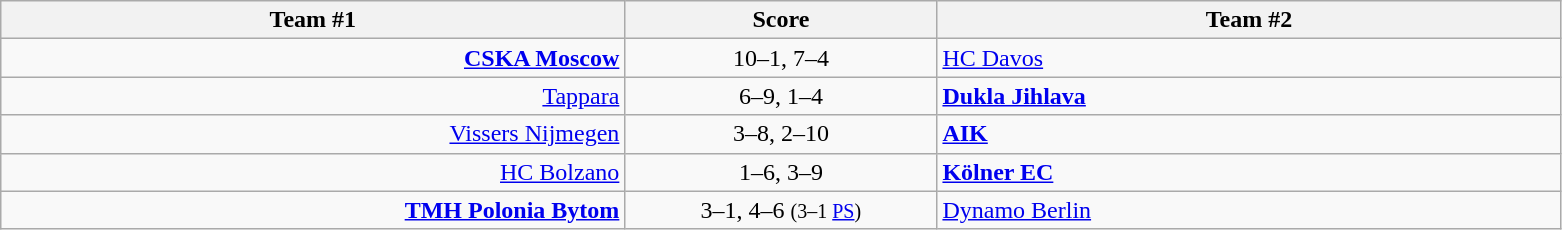<table class="wikitable" style="text-align: center;">
<tr>
<th width=22%>Team #1</th>
<th width=11%>Score</th>
<th width=22%>Team #2</th>
</tr>
<tr>
<td style="text-align: right;"><strong><a href='#'>CSKA Moscow</a></strong> </td>
<td>10–1, 7–4</td>
<td style="text-align: left;"> <a href='#'>HC Davos</a></td>
</tr>
<tr>
<td style="text-align: right;"><a href='#'>Tappara</a> </td>
<td>6–9, 1–4</td>
<td style="text-align: left;"> <strong><a href='#'>Dukla Jihlava</a></strong></td>
</tr>
<tr>
<td style="text-align: right;"><a href='#'>Vissers Nijmegen</a> </td>
<td>3–8, 2–10</td>
<td style="text-align: left;"> <strong><a href='#'>AIK</a></strong></td>
</tr>
<tr>
<td style="text-align: right;"><a href='#'>HC Bolzano</a> </td>
<td>1–6, 3–9</td>
<td style="text-align: left;"> <strong><a href='#'>Kölner EC</a></strong></td>
</tr>
<tr>
<td style="text-align: right;"><strong><a href='#'>TMH Polonia Bytom</a></strong> </td>
<td>3–1, 4–6 <small>(3–1 <a href='#'>PS</a>)</small></td>
<td style="text-align: left;"> <a href='#'>Dynamo Berlin</a></td>
</tr>
</table>
